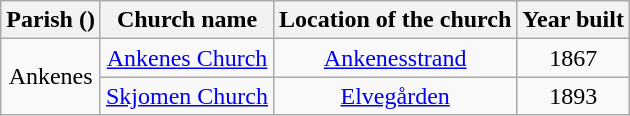<table class="wikitable" style="text-align:center">
<tr>
<th>Parish ()</th>
<th>Church name</th>
<th>Location of the church</th>
<th>Year built</th>
</tr>
<tr>
<td rowspan="2">Ankenes</td>
<td><a href='#'>Ankenes Church</a></td>
<td><a href='#'>Ankenesstrand</a></td>
<td>1867</td>
</tr>
<tr>
<td><a href='#'>Skjomen Church</a></td>
<td><a href='#'>Elvegården</a></td>
<td>1893</td>
</tr>
</table>
